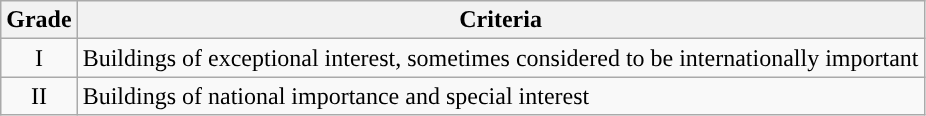<table class="wikitable">
<tr>
<th>Grade</th>
<th>Criteria</th>
</tr>
<tr>
<td align="center" >I</td>
<td>Buildings of exceptional interest, sometimes considered to be internationally important</td>
</tr>
<tr>
<td align="center" >II</td>
<td>Buildings of national importance and special interest</td>
</tr>
</table>
